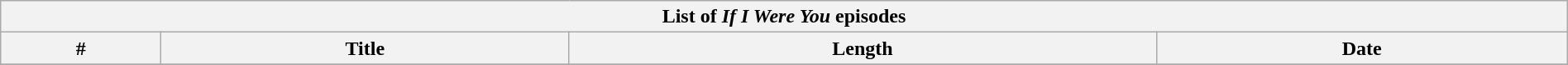<table class="wikitable collapsible collapsed sortable" style="width:100%;">
<tr>
<th colspan=4><strong>List of <em>If I Were You</em> episodes</strong></th>
</tr>
<tr>
<th>#</th>
<th>Title</th>
<th>Length</th>
<th class="unsortable collapsible collapsed"">Date</th>
</tr>
<tr>
</tr>
</table>
